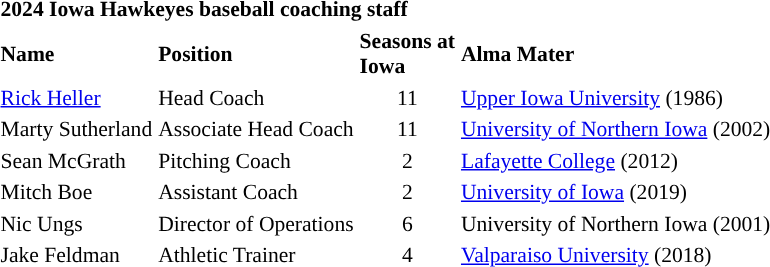<table class="toccolours" style="text-align: left; font-size:90%;">
<tr>
<th colspan="4">2024 Iowa Hawkeyes baseball coaching staff</th>
</tr>
<tr>
<th>Name</th>
<th>Position</th>
<th>Seasons at<br>Iowa</th>
<th>Alma Mater</th>
</tr>
<tr>
<td><a href='#'>Rick Heller</a></td>
<td>Head Coach</td>
<td align=center>11</td>
<td><a href='#'>Upper Iowa University</a> (1986)</td>
</tr>
<tr>
<td>Marty Sutherland</td>
<td>Associate Head Coach</td>
<td align=center>11</td>
<td><a href='#'>University of Northern Iowa</a> (2002)</td>
</tr>
<tr>
<td>Sean McGrath</td>
<td>Pitching Coach</td>
<td align=center>2</td>
<td><a href='#'>Lafayette College</a> (2012)</td>
</tr>
<tr>
<td>Mitch Boe</td>
<td>Assistant Coach</td>
<td align=center>2</td>
<td><a href='#'>University of Iowa</a> (2019)</td>
</tr>
<tr>
<td>Nic Ungs</td>
<td>Director of Operations</td>
<td align=center>6</td>
<td>University of Northern Iowa (2001)</td>
</tr>
<tr>
<td>Jake Feldman</td>
<td>Athletic Trainer</td>
<td align=center>4</td>
<td><a href='#'>Valparaiso University</a> (2018)</td>
</tr>
</table>
